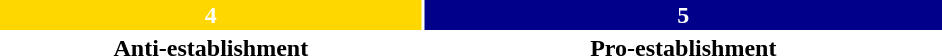<table style="width:50%; text-align:center;">
<tr style="color:white;">
<td style="background:gold; width:44%;"><strong>4</strong></td>
<td style="background:darkblue; width:54%;"><strong>5</strong></td>
</tr>
<tr>
<td><span><strong>Anti-establishment</strong></span></td>
<td><span><strong>Pro-establishment</strong></span></td>
</tr>
</table>
